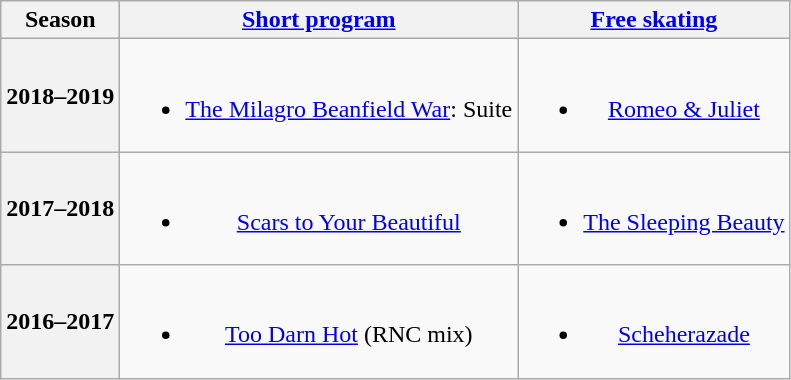<table class=wikitable style=text-align:center>
<tr>
<th>Season</th>
<th><a href='#'>Short program</a></th>
<th><a href='#'>Free skating</a></th>
</tr>
<tr>
<th>2018–2019 <br> </th>
<td><br><ul><li><a href='#'>The Milagro Beanfield War</a>: Suite <br></li></ul></td>
<td><br><ul><li><a href='#'>Romeo & Juliet</a> <br></li></ul></td>
</tr>
<tr>
<th>2017–2018 <br> </th>
<td><br><ul><li><a href='#'>Scars to Your Beautiful</a> <br></li></ul></td>
<td><br><ul><li><a href='#'>The Sleeping Beauty</a> <br></li></ul></td>
</tr>
<tr>
<th>2016–2017 <br> </th>
<td><br><ul><li><a href='#'>Too Darn Hot</a> (RNC mix) <br></li></ul></td>
<td><br><ul><li><a href='#'>Scheherazade</a> <br></li></ul></td>
</tr>
</table>
